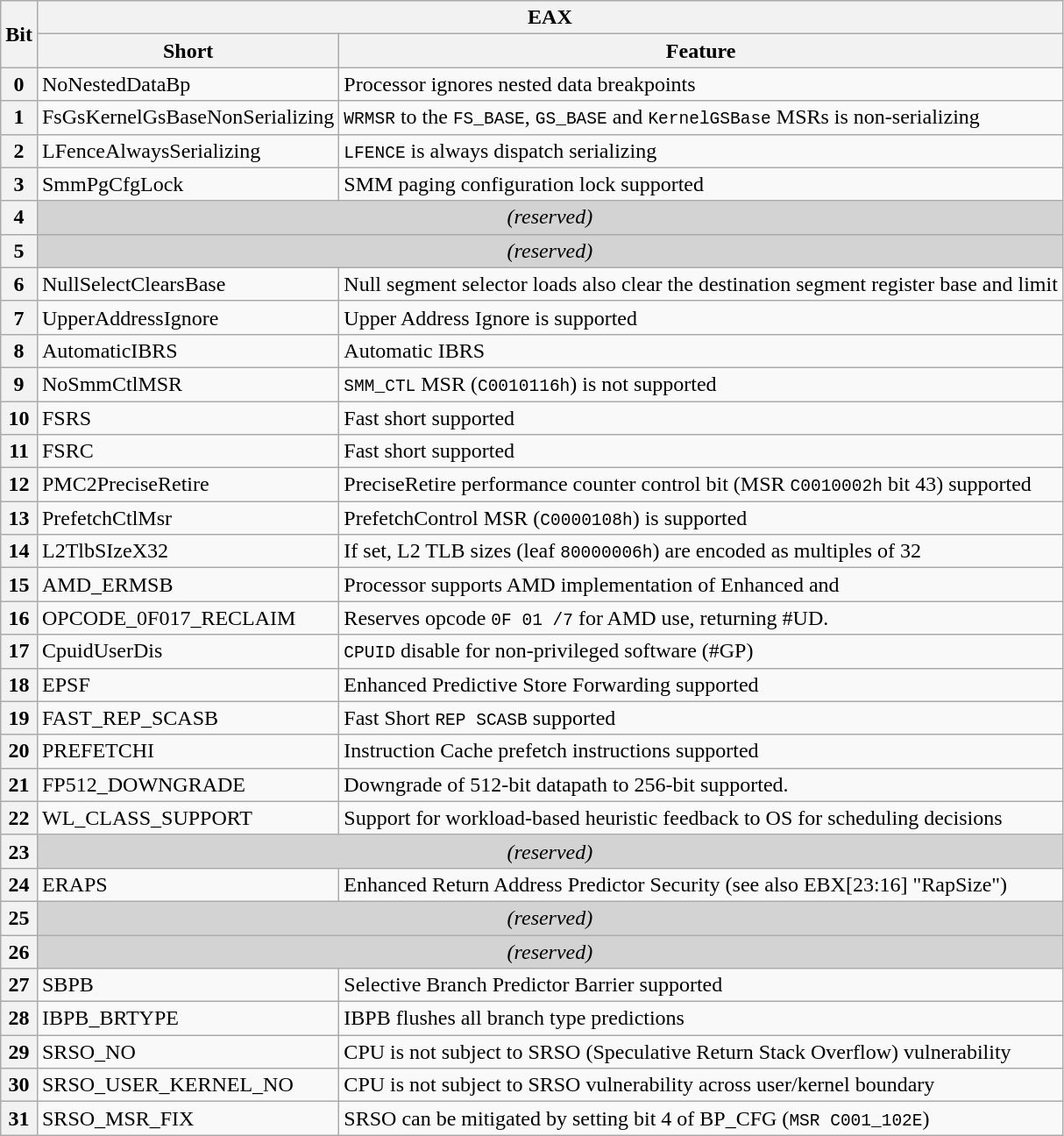<table class="wikitable">
<tr>
<th rowspan=2>Bit</th>
<th colspan=2>EAX</th>
</tr>
<tr>
<th>Short</th>
<th>Feature</th>
</tr>
<tr>
<th>0</th>
<td>NoNestedDataBp</td>
<td>Processor ignores nested data breakpoints</td>
</tr>
<tr>
<th>1</th>
<td>FsGsKernelGsBase­NonSerializing</td>
<td><code>WRMSR</code> to the <code>FS_BASE</code>, <code>GS_BASE</code> and <code>KernelGSBase</code> MSRs is non-serializing</td>
</tr>
<tr>
<th>2</th>
<td>LFenceAlways­Serializing</td>
<td><code>LFENCE</code> is always dispatch serializing</td>
</tr>
<tr>
<th>3</th>
<td>SmmPgCfgLock</td>
<td>SMM paging configuration lock supported</td>
</tr>
<tr>
<th>4</th>
<td colspan="2" style="text-align:center; background:lightgrey;"><em>(reserved)</em></td>
</tr>
<tr>
<th>5</th>
<td colspan="2" style="text-align:center; background:lightgrey;"><em>(reserved)</em></td>
</tr>
<tr>
<th>6</th>
<td>NullSelect­ClearsBase</td>
<td>Null segment selector loads also clear the destination segment register base and limit</td>
</tr>
<tr>
<th>7</th>
<td>UpperAddress­Ignore</td>
<td>Upper Address Ignore is supported</td>
</tr>
<tr>
<th>8</th>
<td>AutomaticIBRS</td>
<td>Automatic IBRS</td>
</tr>
<tr>
<th>9</th>
<td>NoSmmCtlMSR</td>
<td><code>SMM_CTL</code> MSR (<code>C0010116h</code>) is not supported</td>
</tr>
<tr>
<th>10</th>
<td>FSRS</td>
<td>Fast short  supported</td>
</tr>
<tr>
<th>11</th>
<td>FSRC</td>
<td>Fast short  supported</td>
</tr>
<tr>
<th>12</th>
<td>PMC2Precise­Retire</td>
<td>PreciseRetire performance counter control bit (MSR <code>C0010002h</code> bit 43) supported</td>
</tr>
<tr>
<th>13</th>
<td>PrefetchCtlMsr</td>
<td>PrefetchControl MSR (<code>C0000108h</code>) is supported</td>
</tr>
<tr>
<th>14</th>
<td>L2TlbSIzeX32</td>
<td>If set, L2 TLB sizes (leaf <code>80000006h</code>) are encoded as multiples of 32</td>
</tr>
<tr>
<th>15</th>
<td>AMD_ERMSB</td>
<td>Processor supports AMD implementation of Enhanced  and </td>
</tr>
<tr>
<th>16</th>
<td>OPCODE_0F017_­RECLAIM</td>
<td>Reserves opcode <code>0F 01 /7</code> for AMD use, returning #UD.</td>
</tr>
<tr>
<th>17</th>
<td>CpuidUserDis</td>
<td><code>CPUID</code> disable for non-privileged software (#GP)</td>
</tr>
<tr>
<th>18</th>
<td>EPSF</td>
<td>Enhanced Predictive Store Forwarding supported</td>
</tr>
<tr>
<th>19</th>
<td>FAST_REP_SCASB</td>
<td>Fast Short <code>REP SCASB</code> supported</td>
</tr>
<tr>
<th>20</th>
<td>PREFETCHI</td>
<td>Instruction Cache prefetch instructions supported</td>
</tr>
<tr>
<th>21</th>
<td>FP512_­DOWNGRADE</td>
<td>Downgrade of 512-bit datapath to 256-bit supported.</td>
</tr>
<tr>
<th>22</th>
<td>WL_CLASS_­SUPPORT</td>
<td>Support for workload-based heuristic feedback to OS for scheduling decisions</td>
</tr>
<tr>
<th>23</th>
<td colspan="2" style="text-align:center; background:lightgrey;"><em>(reserved)</em></td>
</tr>
<tr>
<th>24</th>
<td>ERAPS</td>
<td>Enhanced Return Address Predictor Security (see also EBX[23:16] "RapSize")</td>
</tr>
<tr>
<th>25</th>
<td colspan="2" style="text-align:center; background:lightgrey;"><em>(reserved)</em></td>
</tr>
<tr>
<th>26</th>
<td colspan="2" style="text-align:center; background:lightgrey;"><em>(reserved)</em></td>
</tr>
<tr>
<th>27</th>
<td>SBPB</td>
<td>Selective Branch Predictor Barrier supported</td>
</tr>
<tr>
<th>28</th>
<td>IBPB_BRTYPE</td>
<td>IBPB flushes all branch type predictions</td>
</tr>
<tr>
<th>29</th>
<td>SRSO_NO</td>
<td>CPU is not subject to SRSO (Speculative Return Stack Overflow) vulnerability</td>
</tr>
<tr>
<th>30</th>
<td>SRSO_USER_­KERNEL_NO</td>
<td>CPU is not subject to SRSO vulnerability across user/kernel boundary</td>
</tr>
<tr>
<th>31</th>
<td>SRSO_MSR_FIX</td>
<td>SRSO can be mitigated by setting bit 4 of BP_CFG (<code>MSR C001_102E</code>)</td>
</tr>
</table>
